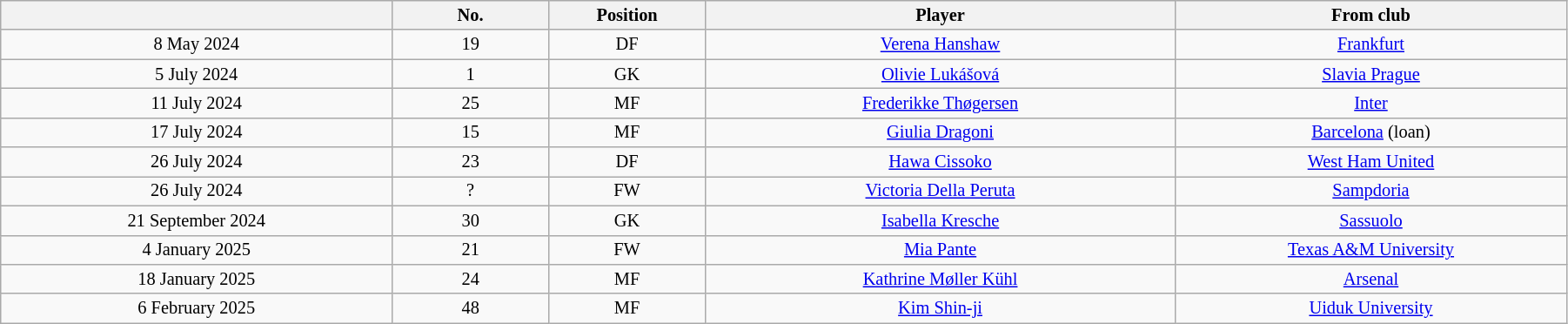<table class="wikitable sortable" style="width:95%; text-align:center; font-size:85%; text-align:centre;">
<tr>
<th width="25%"></th>
<th width="10%">No.</th>
<th width="10%">Position</th>
<th>Player</th>
<th width="25%">From club</th>
</tr>
<tr>
<td>8 May 2024</td>
<td>19</td>
<td>DF</td>
<td> <a href='#'>Verena Hanshaw</a></td>
<td> <a href='#'>Frankfurt</a></td>
</tr>
<tr>
<td>5 July 2024</td>
<td>1</td>
<td>GK</td>
<td> <a href='#'>Olivie Lukášová</a></td>
<td> <a href='#'>Slavia Prague</a></td>
</tr>
<tr>
<td>11 July 2024</td>
<td>25</td>
<td>MF</td>
<td> <a href='#'>Frederikke Thøgersen</a></td>
<td> <a href='#'>Inter</a></td>
</tr>
<tr>
<td>17 July 2024</td>
<td>15</td>
<td>MF</td>
<td> <a href='#'>Giulia Dragoni</a></td>
<td> <a href='#'>Barcelona</a> (loan)</td>
</tr>
<tr>
<td>26 July 2024</td>
<td>23</td>
<td>DF</td>
<td> <a href='#'>Hawa Cissoko</a></td>
<td> <a href='#'>West Ham United</a></td>
</tr>
<tr>
<td>26 July 2024</td>
<td>?</td>
<td>FW</td>
<td> <a href='#'>Victoria Della Peruta</a></td>
<td> <a href='#'>Sampdoria</a></td>
</tr>
<tr>
<td>21 September 2024</td>
<td>30</td>
<td>GK</td>
<td> <a href='#'>Isabella Kresche</a></td>
<td> <a href='#'>Sassuolo</a></td>
</tr>
<tr>
<td>4 January 2025</td>
<td>21</td>
<td>FW</td>
<td> <a href='#'>Mia Pante</a></td>
<td> <a href='#'>Texas A&M University</a></td>
</tr>
<tr>
<td>18 January 2025</td>
<td>24</td>
<td>MF</td>
<td> <a href='#'>Kathrine Møller Kühl</a></td>
<td> <a href='#'>Arsenal</a></td>
</tr>
<tr>
<td>6 February 2025</td>
<td>48</td>
<td>MF</td>
<td> <a href='#'>Kim Shin-ji</a></td>
<td> <a href='#'>Uiduk University</a></td>
</tr>
</table>
